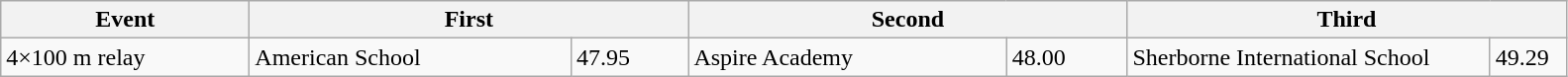<table class=wikitable>
<tr>
<th style="width:10em">Event</th>
<th colspan=2 style="width:18em">First</th>
<th colspan=2 style="width:18em">Second</th>
<th colspan=2 style="width:18em">Third</th>
</tr>
<tr>
<td>4×100 m relay</td>
<td>American School</td>
<td>47.95</td>
<td>Aspire Academy</td>
<td>48.00</td>
<td>Sherborne International School</td>
<td>49.29</td>
</tr>
</table>
